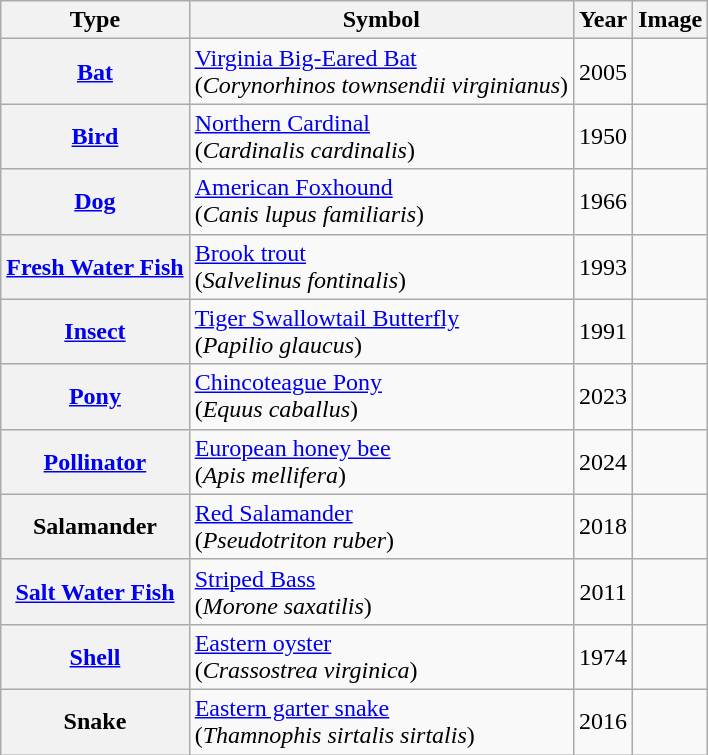<table class="wikitable plainrowheaders">
<tr>
<th scope="col">Type</th>
<th scope="col">Symbol</th>
<th scope="col">Year</th>
<th scope="col">Image</th>
</tr>
<tr>
<th scope="row"><a href='#'>Bat</a></th>
<td><a href='#'>Virginia Big-Eared Bat</a><br>(<em>Corynorhinos townsendii virginianus</em>)</td>
<td align="center">2005</td>
<td align="center"></td>
</tr>
<tr>
<th scope="row"><a href='#'>Bird</a></th>
<td><a href='#'>Northern Cardinal</a><br>(<em>Cardinalis cardinalis</em>)</td>
<td align="center">1950</td>
<td align="center"></td>
</tr>
<tr>
<th scope="row"><a href='#'>Dog</a></th>
<td><a href='#'>American Foxhound</a><br>(<em>Canis lupus familiaris</em>)</td>
<td align="center">1966</td>
<td align="center"></td>
</tr>
<tr>
<th scope="row"><a href='#'>Fresh Water Fish</a></th>
<td><a href='#'>Brook trout</a><br>(<em>Salvelinus fontinalis</em>)</td>
<td align="center">1993</td>
<td align="center"></td>
</tr>
<tr>
<th scope="row"><a href='#'>Insect</a></th>
<td><a href='#'>Tiger Swallowtail Butterfly</a><br>(<em>Papilio glaucus</em>)</td>
<td align="center">1991</td>
<td align="center"></td>
</tr>
<tr>
<th scope="row"><a href='#'>Pony</a></th>
<td><a href='#'>Chincoteague Pony</a><br>(<em>Equus caballus</em>)</td>
<td align="center">2023</td>
<td align="center"></td>
</tr>
<tr>
<th scope="row"><a href='#'>Pollinator</a></th>
<td><a href='#'>European honey bee</a><br>(<em>Apis mellifera</em>)</td>
<td align="center">2024</td>
<td align="center"></td>
</tr>
<tr>
<th scope="row">Salamander</th>
<td><a href='#'>Red Salamander</a><br>(<em>Pseudotriton ruber</em>)</td>
<td align="center">2018</td>
<td align="center"></td>
</tr>
<tr>
<th scope="row"><a href='#'>Salt Water Fish</a></th>
<td><a href='#'>Striped Bass</a><br>(<em>Morone saxatilis</em>)</td>
<td align="center">2011</td>
<td align="center"></td>
</tr>
<tr>
<th scope="row"><a href='#'>Shell</a></th>
<td><a href='#'>Eastern oyster</a><br>(<em>Crassostrea virginica</em>)</td>
<td align="center">1974</td>
<td align="center"></td>
</tr>
<tr>
<th scope="row">Snake</th>
<td><a href='#'>Eastern garter snake</a><br>(<em>Thamnophis sirtalis sirtalis</em>)</td>
<td align="center">2016</td>
<td align="center"></td>
</tr>
</table>
